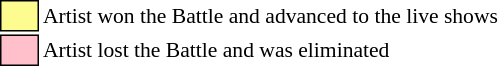<table class="toccolours" style="font-size: 90%; white-space: nowrap;">
<tr>
<td style="background:#fdfc8f; border:1px solid black;">      </td>
<td>Artist won the Battle and advanced to the live shows</td>
</tr>
<tr>
<td style="background:pink; border:1px solid black;">      </td>
<td>Artist lost the Battle and was eliminated</td>
</tr>
</table>
